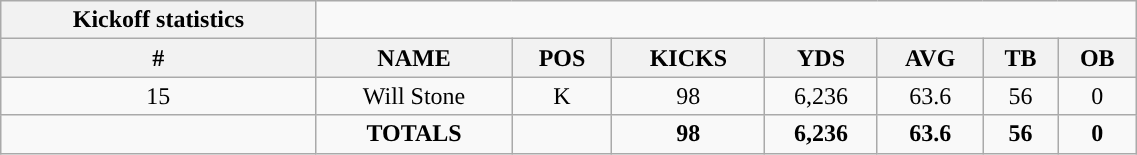<table style="width:60%; text-align:center;" class="wikitable collapsible collapsed">
<tr>
<th style="text-align:center; ">Kickoff statistics</th>
</tr>
<tr>
<th>#</th>
<th>NAME</th>
<th>POS</th>
<th>KICKS</th>
<th>YDS</th>
<th>AVG</th>
<th>TB</th>
<th>OB</th>
</tr>
<tr style="text-align:center">
<td>15</td>
<td>Will Stone</td>
<td>K</td>
<td>98</td>
<td>6,236</td>
<td>63.6</td>
<td>56</td>
<td>0</td>
</tr>
<tr style="text-align:center">
<td></td>
<td><strong>TOTALS</strong></td>
<td></td>
<td><strong>98</strong></td>
<td><strong>6,236</strong></td>
<td><strong>63.6</strong></td>
<td><strong>56</strong></td>
<td><strong>0</strong></td>
</tr>
</table>
